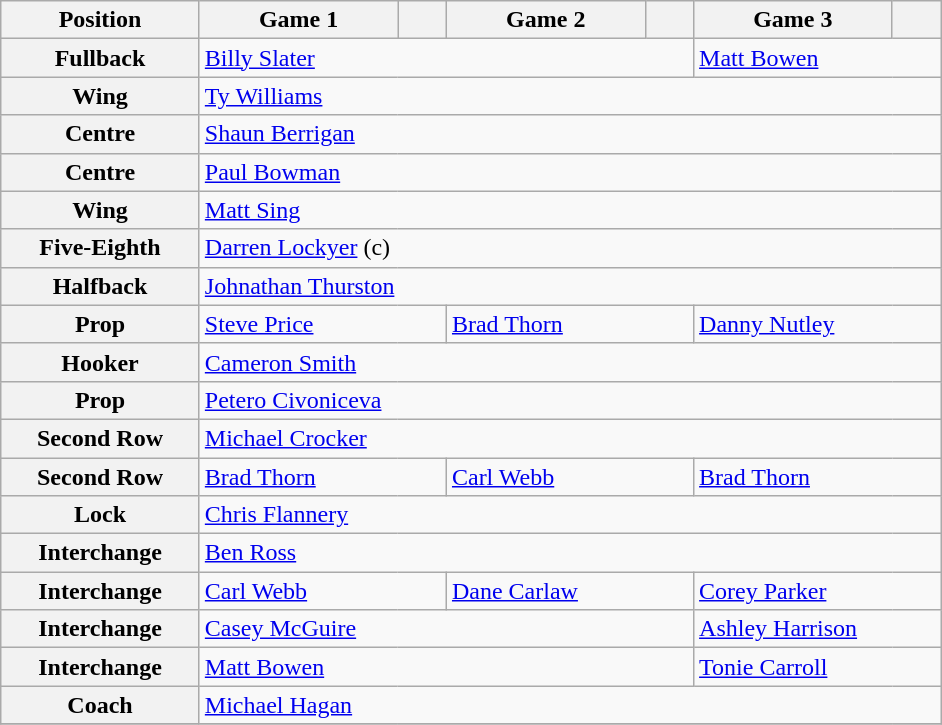<table class="wikitable">
<tr>
<th width="125">Position</th>
<th width="125">Game 1</th>
<th width="25"></th>
<th width="125">Game 2</th>
<th width="25"></th>
<th width="125">Game 3</th>
<th width="25"></th>
</tr>
<tr>
<th>Fullback</th>
<td colspan="4"> <a href='#'>Billy Slater</a></td>
<td colspan="2"> <a href='#'>Matt Bowen</a></td>
</tr>
<tr>
<th>Wing</th>
<td colspan="6"> <a href='#'>Ty Williams</a></td>
</tr>
<tr>
<th>Centre</th>
<td colspan="6"> <a href='#'>Shaun Berrigan</a></td>
</tr>
<tr>
<th>Centre</th>
<td colspan="6"> <a href='#'>Paul Bowman</a></td>
</tr>
<tr>
<th>Wing</th>
<td colspan="6"> <a href='#'>Matt Sing</a></td>
</tr>
<tr>
<th>Five-Eighth</th>
<td colspan="6"> <a href='#'>Darren Lockyer</a> (c)</td>
</tr>
<tr>
<th>Halfback</th>
<td colspan="6"> <a href='#'>Johnathan Thurston</a></td>
</tr>
<tr>
<th>Prop</th>
<td colspan="2"> <a href='#'>Steve Price</a></td>
<td colspan="2"> <a href='#'>Brad Thorn</a></td>
<td colspan="2"> <a href='#'>Danny Nutley</a></td>
</tr>
<tr>
<th>Hooker</th>
<td colspan="6"> <a href='#'>Cameron Smith</a></td>
</tr>
<tr>
<th>Prop</th>
<td colspan="6"> <a href='#'>Petero Civoniceva</a></td>
</tr>
<tr>
<th>Second Row</th>
<td colspan="6"> <a href='#'>Michael Crocker</a></td>
</tr>
<tr>
<th>Second Row</th>
<td colspan="2"> <a href='#'>Brad Thorn</a></td>
<td colspan="2"> <a href='#'>Carl Webb</a></td>
<td colspan="2"> <a href='#'>Brad Thorn</a></td>
</tr>
<tr>
<th>Lock</th>
<td colspan="6"> <a href='#'>Chris Flannery</a></td>
</tr>
<tr>
<th>Interchange</th>
<td colspan="6"> <a href='#'>Ben Ross</a></td>
</tr>
<tr>
<th>Interchange</th>
<td colspan="2"> <a href='#'>Carl Webb</a></td>
<td colspan="2"> <a href='#'>Dane Carlaw</a></td>
<td colspan="2"> <a href='#'>Corey Parker</a></td>
</tr>
<tr>
<th>Interchange</th>
<td colspan="4"> <a href='#'>Casey McGuire</a></td>
<td colspan="2"> <a href='#'>Ashley Harrison</a></td>
</tr>
<tr>
<th>Interchange</th>
<td colspan="4"> <a href='#'>Matt Bowen</a></td>
<td colspan="2"> <a href='#'>Tonie Carroll</a></td>
</tr>
<tr>
<th>Coach</th>
<td colspan="6"> <a href='#'>Michael Hagan</a></td>
</tr>
<tr>
</tr>
</table>
